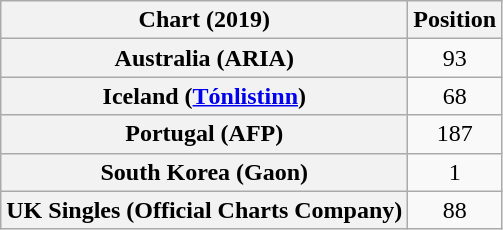<table class="wikitable sortable plainrowheaders" style="text-align:center">
<tr>
<th scope="col">Chart (2019)</th>
<th scope="col">Position</th>
</tr>
<tr>
<th scope="row">Australia (ARIA)</th>
<td>93</td>
</tr>
<tr>
<th scope="row">Iceland (<a href='#'>Tónlistinn</a>)</th>
<td>68</td>
</tr>
<tr>
<th scope="row">Portugal (AFP)</th>
<td>187</td>
</tr>
<tr>
<th scope="row">South Korea (Gaon)</th>
<td>1</td>
</tr>
<tr>
<th scope="row">UK Singles (Official Charts Company)</th>
<td>88</td>
</tr>
</table>
